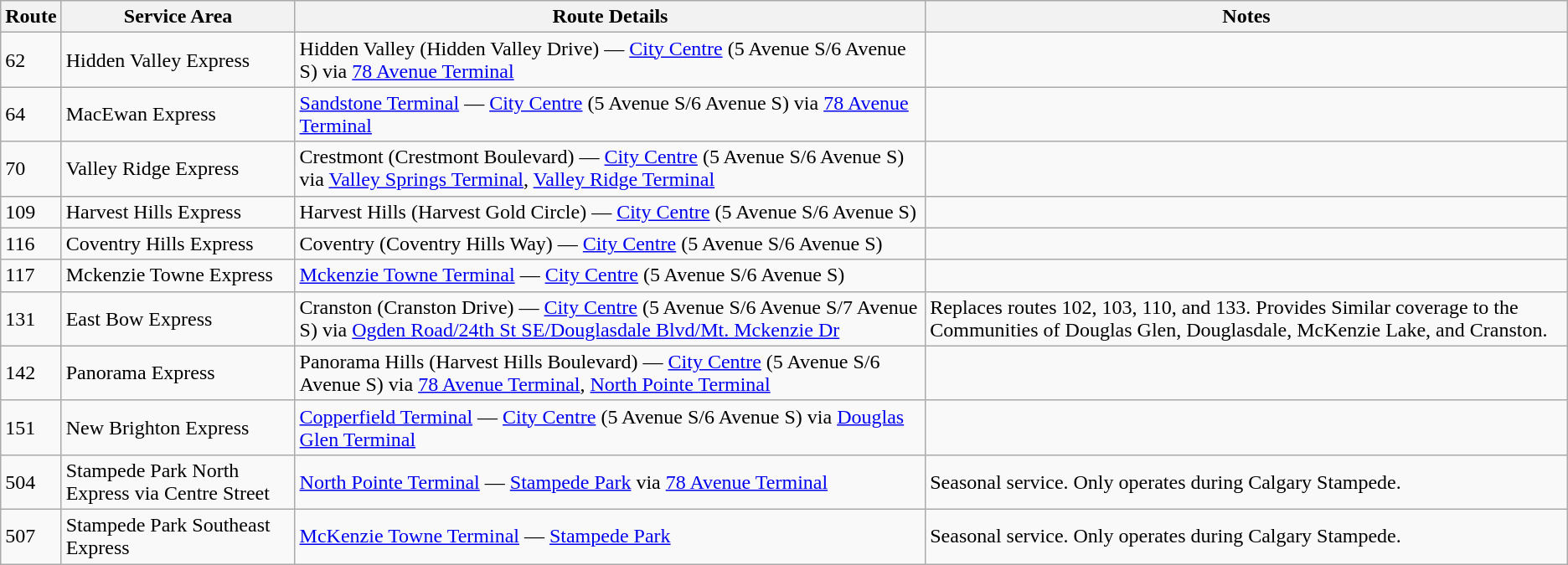<table class="wikitable">
<tr>
<th>Route</th>
<th>Service Area</th>
<th>Route Details</th>
<th>Notes</th>
</tr>
<tr>
<td>62</td>
<td>Hidden Valley Express</td>
<td>Hidden Valley (Hidden Valley Drive) — <a href='#'>City Centre</a> (5 Avenue S/6 Avenue S) via <a href='#'>78 Avenue Terminal</a></td>
<td></td>
</tr>
<tr>
<td>64</td>
<td>MacEwan Express</td>
<td><a href='#'>Sandstone Terminal</a> — <a href='#'>City Centre</a> (5 Avenue S/6 Avenue S) via <a href='#'>78 Avenue Terminal</a></td>
<td></td>
</tr>
<tr>
<td>70</td>
<td>Valley Ridge Express</td>
<td>Crestmont (Crestmont Boulevard) — <a href='#'>City Centre</a> (5 Avenue S/6 Avenue S) via <a href='#'>Valley Springs Terminal</a>, <a href='#'>Valley Ridge Terminal</a></td>
<td></td>
</tr>
<tr>
<td>109</td>
<td>Harvest Hills Express</td>
<td>Harvest Hills (Harvest Gold Circle) — <a href='#'>City Centre</a> (5 Avenue S/6 Avenue S)</td>
<td></td>
</tr>
<tr>
<td>116</td>
<td>Coventry Hills Express</td>
<td>Coventry (Coventry Hills Way) — <a href='#'>City Centre</a> (5 Avenue S/6 Avenue S)</td>
<td></td>
</tr>
<tr>
<td>117</td>
<td>Mckenzie Towne Express</td>
<td><a href='#'>Mckenzie Towne Terminal</a> — <a href='#'>City Centre</a> (5 Avenue S/6 Avenue S)</td>
<td></td>
</tr>
<tr>
<td>131</td>
<td>East Bow Express</td>
<td>Cranston (Cranston Drive) — <a href='#'>City Centre</a> (5 Avenue S/6 Avenue S/7 Avenue S) via <a href='#'>Ogden Road/24th St SE/Douglasdale Blvd/Mt. Mckenzie Dr </a></td>
<td>Replaces routes 102, 103, 110, and 133. Provides Similar coverage to the Communities of Douglas Glen, Douglasdale, McKenzie Lake, and Cranston.</td>
</tr>
<tr>
<td>142</td>
<td>Panorama Express</td>
<td>Panorama Hills (Harvest Hills Boulevard) — <a href='#'>City Centre</a> (5 Avenue S/6 Avenue S) via <a href='#'>78 Avenue Terminal</a>, <a href='#'>North Pointe Terminal</a></td>
<td></td>
</tr>
<tr>
<td>151</td>
<td>New Brighton Express</td>
<td><a href='#'>Copperfield Terminal</a> — <a href='#'>City Centre</a> (5 Avenue S/6 Avenue S) via <a href='#'>Douglas Glen Terminal</a></td>
<td></td>
</tr>
<tr>
<td>504</td>
<td>Stampede Park North Express via Centre Street</td>
<td><a href='#'>North Pointe Terminal</a> — <a href='#'>Stampede Park</a> via <a href='#'>78 Avenue Terminal</a></td>
<td>Seasonal service. Only operates during Calgary Stampede.</td>
</tr>
<tr>
<td>507</td>
<td>Stampede Park Southeast Express</td>
<td><a href='#'>McKenzie Towne Terminal</a> — <a href='#'>Stampede Park</a></td>
<td>Seasonal service. Only operates during Calgary Stampede.</td>
</tr>
</table>
